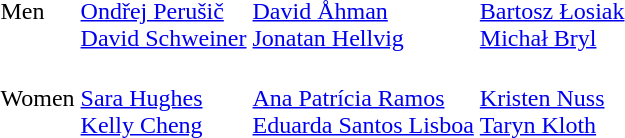<table>
<tr>
<td>Men<br></td>
<td><br><a href='#'>Ondřej Perušič</a><br><a href='#'>David Schweiner</a></td>
<td><br><a href='#'>David Åhman</a><br><a href='#'>Jonatan Hellvig</a></td>
<td><br><a href='#'>Bartosz Łosiak</a><br><a href='#'>Michał Bryl</a></td>
</tr>
<tr>
<td>Women<br></td>
<td><br><a href='#'>Sara Hughes</a><br><a href='#'>Kelly Cheng</a></td>
<td><br><a href='#'>Ana Patrícia Ramos</a><br><a href='#'>Eduarda Santos Lisboa</a></td>
<td><br><a href='#'>Kristen Nuss</a><br><a href='#'>Taryn Kloth</a></td>
</tr>
</table>
